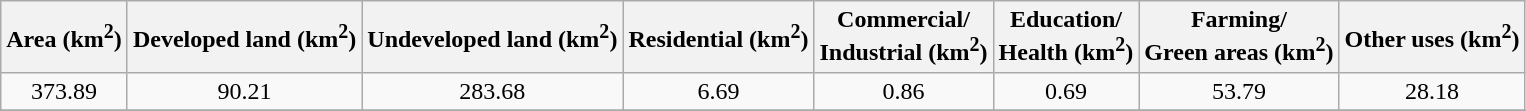<table class="wikitable" style="text-align: center;">
<tr>
<th>Area (km<sup>2</sup>)</th>
<th>Developed land (km<sup>2</sup>)</th>
<th>Undeveloped land (km<sup>2</sup>)</th>
<th>Residential (km<sup>2</sup>)</th>
<th>Commercial/<br> Industrial (km<sup>2</sup>)</th>
<th>Education/<br> Health (km<sup>2</sup>)</th>
<th>Farming/<br> Green areas (km<sup>2</sup>)</th>
<th>Other uses (km<sup>2</sup>)</th>
</tr>
<tr>
<td>373.89</td>
<td>90.21</td>
<td>283.68</td>
<td>6.69</td>
<td>0.86</td>
<td>0.69</td>
<td>53.79</td>
<td>28.18</td>
</tr>
<tr>
</tr>
</table>
